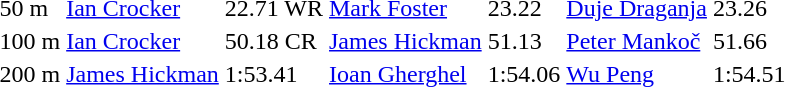<table>
<tr>
<td>50 m</td>
<td> <a href='#'>Ian Crocker</a></td>
<td>22.71 WR</td>
<td> <a href='#'>Mark Foster</a></td>
<td>23.22</td>
<td> <a href='#'>Duje Draganja</a></td>
<td>23.26</td>
</tr>
<tr>
<td>100 m</td>
<td> <a href='#'>Ian Crocker</a></td>
<td>50.18 CR</td>
<td> <a href='#'>James Hickman</a></td>
<td>51.13</td>
<td> <a href='#'>Peter Mankoč</a></td>
<td>51.66</td>
</tr>
<tr>
<td>200 m</td>
<td> <a href='#'>James Hickman</a></td>
<td>1:53.41</td>
<td> <a href='#'>Ioan Gherghel</a></td>
<td>1:54.06</td>
<td> <a href='#'>Wu Peng</a></td>
<td>1:54.51</td>
</tr>
</table>
